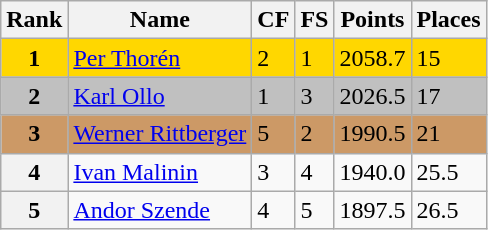<table class="wikitable">
<tr>
<th>Rank</th>
<th>Name</th>
<th>CF</th>
<th>FS</th>
<th>Points</th>
<th>Places</th>
</tr>
<tr bgcolor="gold">
<td align="center"><strong>1</strong></td>
<td> <a href='#'>Per Thorén</a></td>
<td>2</td>
<td>1</td>
<td>2058.7</td>
<td>15</td>
</tr>
<tr bgcolor="silver">
<td align="center"><strong>2</strong></td>
<td> <a href='#'>Karl Ollo</a></td>
<td>1</td>
<td>3</td>
<td>2026.5</td>
<td>17</td>
</tr>
<tr bgcolor="cc9966">
<td align="center"><strong>3</strong></td>
<td> <a href='#'>Werner Rittberger</a></td>
<td>5</td>
<td>2</td>
<td>1990.5</td>
<td>21</td>
</tr>
<tr>
<th>4</th>
<td> <a href='#'>Ivan Malinin</a></td>
<td>3</td>
<td>4</td>
<td>1940.0</td>
<td>25.5</td>
</tr>
<tr>
<th>5</th>
<td> <a href='#'>Andor Szende</a></td>
<td>4</td>
<td>5</td>
<td>1897.5</td>
<td>26.5</td>
</tr>
</table>
